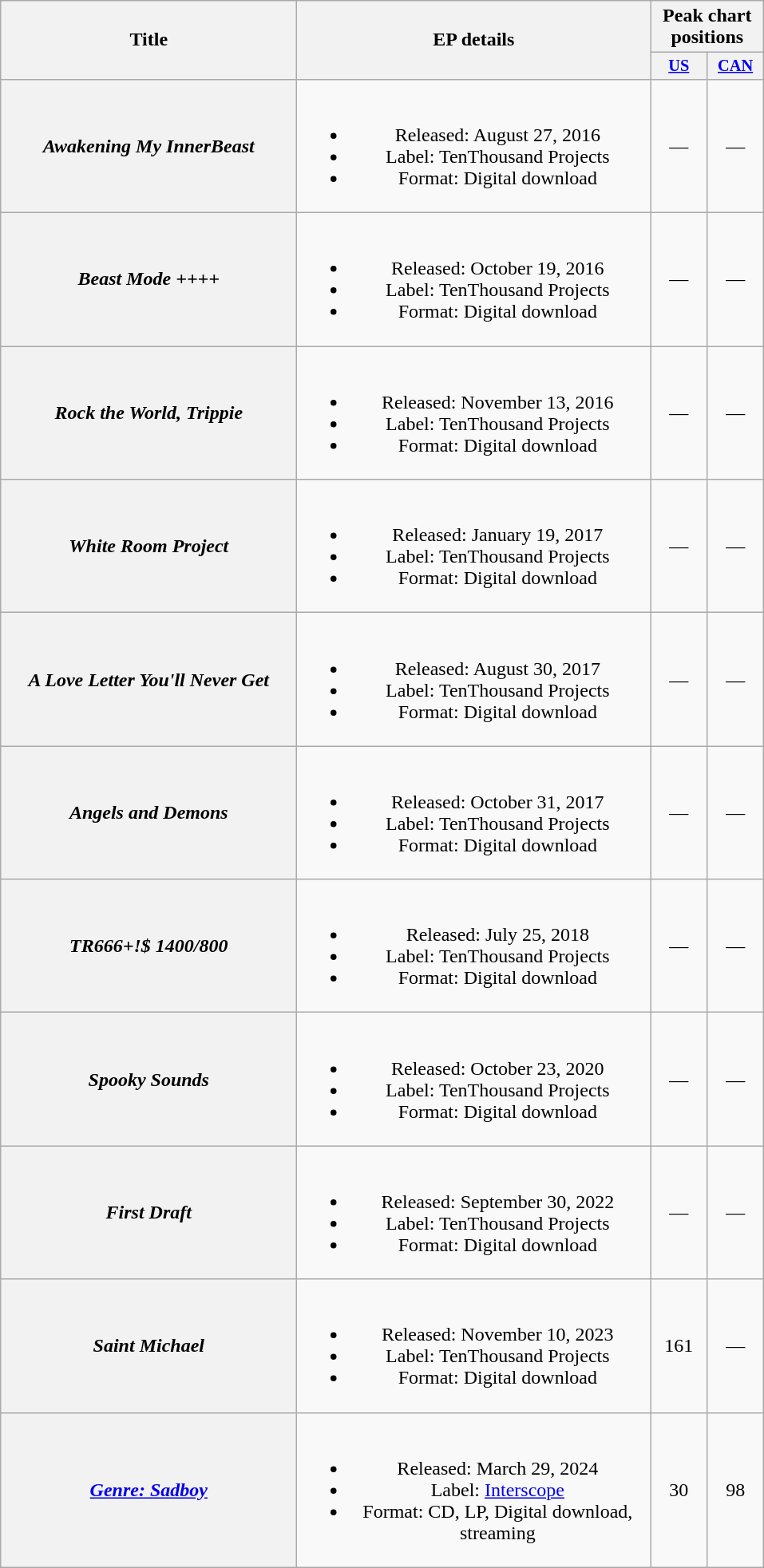<table class="wikitable plainrowheaders" style="text-align:center;">
<tr>
<th scope="col" rowspan="2" style="width:15em;">Title</th>
<th scope="col" rowspan="2" style="width:18em;">EP details</th>
<th scope="col" colspan="2">Peak chart positions</th>
</tr>
<tr>
<th style="width:3em; font-size:85%"><a href='#'>US</a><br></th>
<th style="width:3em; font-size:85%"><a href='#'>CAN</a><br></th>
</tr>
<tr>
<th scope="row"><em>Awakening My InnerBeast</em></th>
<td><br><ul><li>Released: August 27, 2016</li><li>Label: TenThousand Projects</li><li>Format: Digital download</li></ul></td>
<td>—</td>
<td>—</td>
</tr>
<tr>
<th scope="row"><em>Beast Mode ++++</em><br></th>
<td><br><ul><li>Released: October 19, 2016</li><li>Label: TenThousand Projects</li><li>Format: Digital download</li></ul></td>
<td>—</td>
<td>—</td>
</tr>
<tr>
<th scope="row"><em>Rock the World, Trippie</em></th>
<td><br><ul><li>Released: November 13, 2016</li><li>Label: TenThousand Projects</li><li>Format: Digital download</li></ul></td>
<td>—</td>
<td>—</td>
</tr>
<tr>
<th scope="row"><em>White Room Project</em></th>
<td><br><ul><li>Released: January 19, 2017</li><li>Label: TenThousand Projects</li><li>Format: Digital download</li></ul></td>
<td>—</td>
<td>—</td>
</tr>
<tr>
<th scope="row"><em>A Love Letter You'll Never Get</em></th>
<td><br><ul><li>Released: August 30, 2017</li><li>Label: TenThousand Projects</li><li>Format: Digital download</li></ul></td>
<td>—</td>
<td>—</td>
</tr>
<tr>
<th scope="row"><em>Angels and Demons</em><br></th>
<td><br><ul><li>Released: October 31, 2017</li><li>Label: TenThousand Projects</li><li>Format: Digital download</li></ul></td>
<td>—</td>
<td>—</td>
</tr>
<tr>
<th scope="row"><em>TR666+!$ 1400/800</em></th>
<td><br><ul><li>Released: July 25, 2018</li><li>Label: TenThousand Projects</li><li>Format: Digital download</li></ul></td>
<td>—</td>
<td>—</td>
</tr>
<tr>
<th scope="row"><em>Spooky Sounds</em></th>
<td><br><ul><li>Released: October 23, 2020</li><li>Label: TenThousand Projects</li><li>Format: Digital download</li></ul></td>
<td>—</td>
<td>—</td>
</tr>
<tr>
<th scope="row"><em>First Draft</em></th>
<td><br><ul><li>Released: September 30, 2022</li><li>Label: TenThousand Projects</li><li>Format: Digital download</li></ul></td>
<td>—</td>
<td>—</td>
</tr>
<tr>
<th scope="row"><em>Saint Michael</em></th>
<td><br><ul><li>Released: November 10, 2023</li><li>Label: TenThousand Projects</li><li>Format: Digital download</li></ul></td>
<td>161</td>
<td>—</td>
</tr>
<tr>
<th scope="row"><em><a href='#'>Genre: Sadboy</a></em><br></th>
<td><br><ul><li>Released: March 29, 2024</li><li>Label: <a href='#'>Interscope</a></li><li>Format: CD, LP, Digital download, streaming</li></ul></td>
<td>30</td>
<td>98</td>
</tr>
</table>
